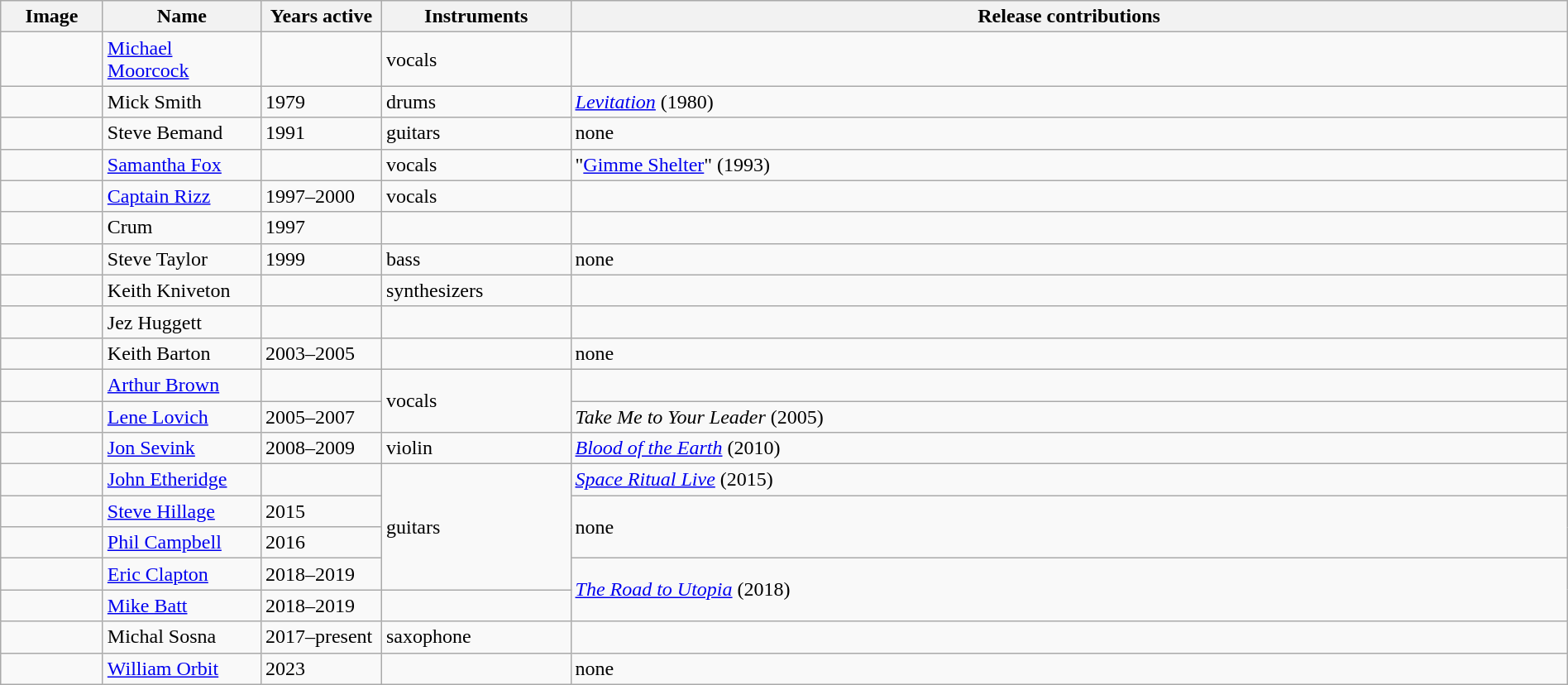<table class="wikitable" width="100%" border="1">
<tr>
<th width="75">Image</th>
<th width="120">Name</th>
<th width="90">Years active</th>
<th width="145">Instruments</th>
<th>Release contributions</th>
</tr>
<tr>
<td></td>
<td><a href='#'>Michael Moorcock</a></td>
<td></td>
<td>vocals</td>
<td></td>
</tr>
<tr>
<td></td>
<td>Mick Smith</td>
<td>1979</td>
<td>drums</td>
<td><em><a href='#'>Levitation</a></em> (1980) </td>
</tr>
<tr>
<td></td>
<td>Steve Bemand</td>
<td>1991</td>
<td>guitars</td>
<td>none</td>
</tr>
<tr>
<td></td>
<td><a href='#'>Samantha Fox</a></td>
<td></td>
<td>vocals</td>
<td>"<a href='#'>Gimme Shelter</a>" (1993)</td>
</tr>
<tr>
<td></td>
<td><a href='#'>Captain Rizz</a></td>
<td>1997–2000</td>
<td>vocals</td>
<td></td>
</tr>
<tr>
<td></td>
<td>Crum </td>
<td>1997</td>
<td></td>
<td></td>
</tr>
<tr>
<td></td>
<td>Steve Taylor</td>
<td>1999</td>
<td>bass</td>
<td>none</td>
</tr>
<tr>
<td></td>
<td>Keith Kniveton</td>
<td></td>
<td>synthesizers</td>
<td></td>
</tr>
<tr>
<td></td>
<td>Jez Huggett</td>
<td></td>
<td></td>
<td></td>
</tr>
<tr>
<td></td>
<td>Keith Barton</td>
<td>2003–2005</td>
<td></td>
<td>none</td>
</tr>
<tr>
<td></td>
<td><a href='#'>Arthur Brown</a></td>
<td></td>
<td Rowspan="2">vocals</td>
<td></td>
</tr>
<tr>
<td></td>
<td><a href='#'>Lene Lovich</a></td>
<td>2005–2007</td>
<td><em>Take Me to Your Leader</em> (2005)</td>
</tr>
<tr>
<td></td>
<td><a href='#'>Jon Sevink</a></td>
<td>2008–2009</td>
<td>violin</td>
<td><em><a href='#'>Blood of the Earth</a></em> (2010)</td>
</tr>
<tr>
<td></td>
<td><a href='#'>John Etheridge</a></td>
<td></td>
<td rowspan="4">guitars</td>
<td><em><a href='#'>Space Ritual Live</a></em> (2015)</td>
</tr>
<tr>
<td></td>
<td><a href='#'>Steve Hillage</a></td>
<td>2015</td>
<td rowspan="2">none</td>
</tr>
<tr>
<td></td>
<td><a href='#'>Phil Campbell</a></td>
<td>2016</td>
</tr>
<tr>
<td></td>
<td><a href='#'>Eric Clapton</a></td>
<td>2018–2019</td>
<td rowspan="2"><em><a href='#'>The Road to Utopia</a></em> (2018)</td>
</tr>
<tr>
<td></td>
<td><a href='#'>Mike Batt</a></td>
<td>2018–2019</td>
<td></td>
</tr>
<tr>
<td></td>
<td>Michal Sosna</td>
<td>2017–present</td>
<td>saxophone</td>
<td></td>
</tr>
<tr>
<td></td>
<td><a href='#'>William Orbit</a></td>
<td>2023</td>
<td></td>
<td>none</td>
</tr>
</table>
